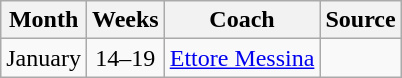<table class="wikitable sortable" style="text-align: center;">
<tr>
<th align="center">Month</th>
<th align="center">Weeks</th>
<th align="center">Coach</th>
<th align="center">Source</th>
</tr>
<tr>
<td>January</td>
<td>14–19</td>
<td align="left"> <a href='#'>Ettore Messina</a></td>
<td> </td>
</tr>
</table>
